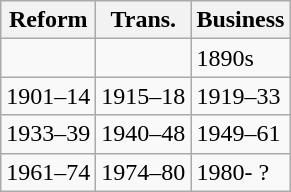<table class="wikitable">
<tr>
<th>Reform</th>
<th>Trans.</th>
<th>Business</th>
</tr>
<tr>
<td></td>
<td></td>
<td>1890s</td>
</tr>
<tr>
<td>1901–14</td>
<td>1915–18</td>
<td>1919–33</td>
</tr>
<tr>
<td>1933–39</td>
<td>1940–48</td>
<td>1949–61</td>
</tr>
<tr>
<td>1961–74</td>
<td>1974–80</td>
<td>1980- ?</td>
</tr>
</table>
